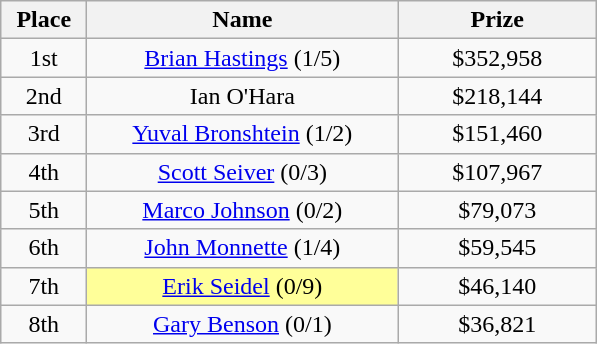<table class="wikitable">
<tr>
<th width="50">Place</th>
<th width="200">Name</th>
<th width="125">Prize</th>
</tr>
<tr>
<td align = "center">1st</td>
<td align = "center"><a href='#'>Brian Hastings</a> (1/5)</td>
<td align="center">$352,958</td>
</tr>
<tr>
<td align = "center">2nd</td>
<td align = "center">Ian O'Hara</td>
<td align="center">$218,144</td>
</tr>
<tr>
<td align = "center">3rd</td>
<td align = "center"><a href='#'>Yuval Bronshtein</a> (1/2)</td>
<td align="center">$151,460</td>
</tr>
<tr>
<td align = "center">4th</td>
<td align = "center"><a href='#'>Scott Seiver</a> (0/3)</td>
<td align="center">$107,967</td>
</tr>
<tr>
<td align = "center">5th</td>
<td align = "center"><a href='#'>Marco Johnson</a> (0/2)</td>
<td align="center">$79,073</td>
</tr>
<tr>
<td align = "center">6th</td>
<td align = "center"><a href='#'>John Monnette</a> (1/4)</td>
<td align="center">$59,545</td>
</tr>
<tr>
<td align = "center">7th</td>
<td align = "center" "center" bgcolor="#FFFF99"><a href='#'>Erik Seidel</a> (0/9)</td>
<td align="center">$46,140</td>
</tr>
<tr>
<td align = "center">8th</td>
<td align = "center"><a href='#'>Gary Benson</a> (0/1)</td>
<td align="center">$36,821</td>
</tr>
</table>
